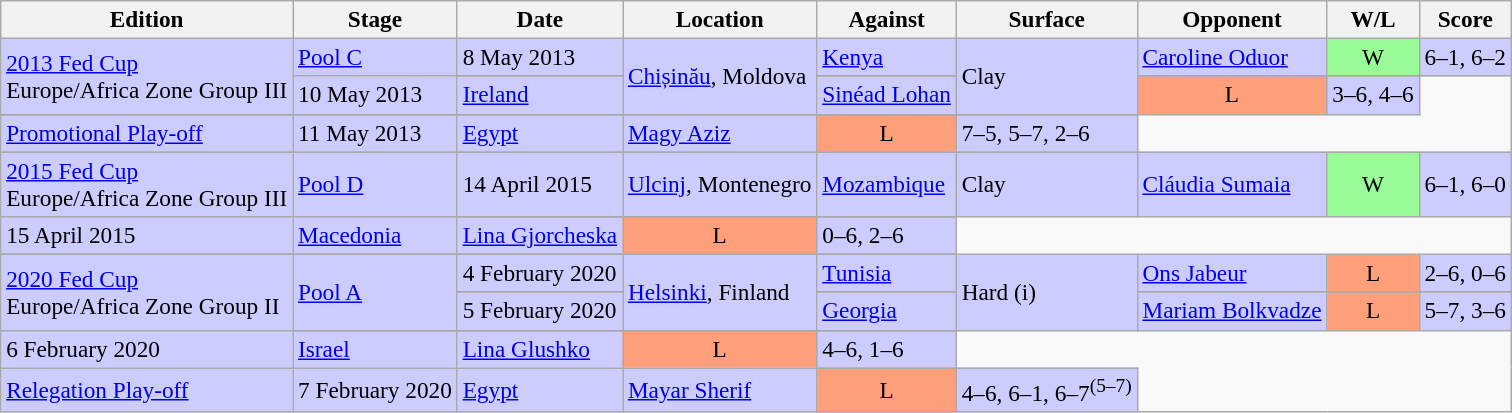<table class=wikitable style=font-size:97%>
<tr>
<th>Edition</th>
<th>Stage</th>
<th>Date</th>
<th>Location</th>
<th>Against</th>
<th>Surface</th>
<th>Opponent</th>
<th>W/L</th>
<th>Score</th>
</tr>
<tr style="background:#CCCCFF;">
<td rowspan=3><a href='#'>2013 Fed Cup</a> <br> Europe/Africa Zone Group III</td>
<td rowspan=2><a href='#'>Pool C</a></td>
<td>8 May 2013</td>
<td rowspan=3><a href='#'>Chișinău</a>, Moldova</td>
<td> <a href='#'>Kenya</a></td>
<td rowspan=3>Clay</td>
<td><a href='#'>Caroline Oduor</a></td>
<td style="text-align:center; background:#98fb98;">W</td>
<td>6–1, 6–2</td>
</tr>
<tr>
</tr>
<tr style="background:#CCCCFF;">
<td>10 May 2013</td>
<td> <a href='#'>Ireland</a></td>
<td><a href='#'>Sinéad Lohan</a></td>
<td style="text-align:center; background:#ffa07a;">L</td>
<td>3–6, 4–6</td>
</tr>
<tr>
</tr>
<tr style="background:#CCCCFF;">
<td><a href='#'>Promotional Play-off</a></td>
<td>11 May 2013</td>
<td> <a href='#'>Egypt</a></td>
<td><a href='#'>Magy Aziz</a></td>
<td style="text-align:center; background:#ffa07a;">L</td>
<td>7–5, 5–7, 2–6</td>
</tr>
<tr>
</tr>
<tr style="background:#CCCCFF;">
<td rowspan=2><a href='#'>2015 Fed Cup</a> <br> Europe/Africa Zone Group III</td>
<td rowspan=2><a href='#'>Pool D</a></td>
<td>14 April 2015</td>
<td rowspan=2><a href='#'>Ulcinj</a>, Montenegro</td>
<td> <a href='#'>Mozambique</a></td>
<td rowspan=2>Clay</td>
<td><a href='#'>Cláudia Sumaia</a></td>
<td style="text-align:center; background:#98fb98;">W</td>
<td>6–1, 6–0</td>
</tr>
<tr>
</tr>
<tr style="background:#CCCCFF;">
<td>15 April 2015</td>
<td> <a href='#'>Macedonia</a></td>
<td><a href='#'>Lina Gjorcheska</a></td>
<td style="text-align:center; background:#ffa07a;">L</td>
<td>0–6, 2–6</td>
</tr>
<tr>
</tr>
<tr style="background:#CCCCFF;">
<td rowspan=4><a href='#'>2020 Fed Cup</a> <br> Europe/Africa Zone Group II</td>
<td rowspan=3><a href='#'>Pool A</a></td>
<td>4 February 2020</td>
<td rowspan=4><a href='#'>Helsinki</a>, Finland</td>
<td> <a href='#'>Tunisia</a></td>
<td rowspan=4>Hard (i)</td>
<td><a href='#'>Ons Jabeur</a></td>
<td style="text-align:center; background:#ffa07a;">L</td>
<td>2–6, 0–6</td>
</tr>
<tr>
</tr>
<tr style="background:#CCCCFF;">
<td>5 February 2020</td>
<td> <a href='#'>Georgia</a></td>
<td><a href='#'>Mariam Bolkvadze</a></td>
<td style="text-align:center; background:#ffa07a;">L</td>
<td>5–7, 3–6</td>
</tr>
<tr>
</tr>
<tr style="background:#CCCCFF;">
<td>6 February 2020</td>
<td> <a href='#'>Israel</a></td>
<td><a href='#'>Lina Glushko</a></td>
<td style="text-align:center; background:#ffa07a;">L</td>
<td>4–6, 1–6</td>
</tr>
<tr style="background:#CCCCFF;">
<td><a href='#'>Relegation Play-off</a></td>
<td>7 February 2020</td>
<td> <a href='#'>Egypt</a></td>
<td><a href='#'>Mayar Sherif</a></td>
<td style="text-align:center; background:#ffa07a;">L</td>
<td>4–6, 6–1, 6–7<sup>(5–7)</sup></td>
</tr>
</table>
